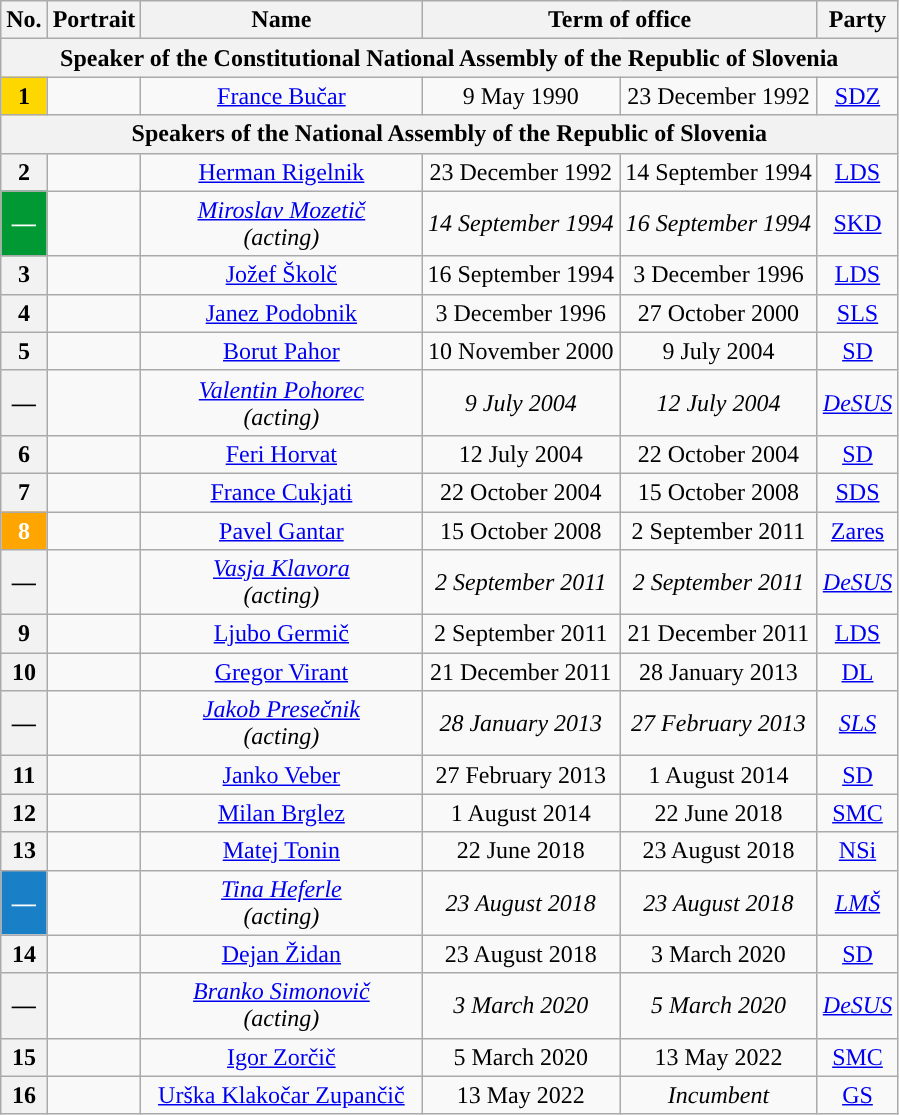<table class="wikitable" style="text-align:center">
<tr>
<th>No.</th>
<th>Portrait</th>
<th width=180>Name</th>
<th colspan=2>Term of office</th>
<th>Party</th>
</tr>
<tr>
<th colspan="6" bgcolor="lightgrey">Speaker of the Constitutional National Assembly of the Republic of Slovenia</th>
</tr>
<tr>
<th style="background:Gold;">1</th>
<td></td>
<td><a href='#'>France Bučar</a></td>
<td>9 May 1990</td>
<td>23 December 1992</td>
<td><a href='#'>SDZ</a></td>
</tr>
<tr>
<th colspan="6" bgcolor="lightgrey">Speakers of the National Assembly of the Republic of Slovenia</th>
</tr>
<tr>
<th style="background:">2</th>
<td></td>
<td><a href='#'>Herman Rigelnik</a></td>
<td>23 December 1992</td>
<td>14 September 1994</td>
<td><a href='#'>LDS</a></td>
</tr>
<tr>
<th style="background:#009933; color:white;"><em>—</em></th>
<td></td>
<td><em><a href='#'>Miroslav Mozetič</a></em><br><em>(acting)</em></td>
<td><em>14 September 1994</em></td>
<td><em>16 September 1994</em></td>
<td><a href='#'>SKD</a></td>
</tr>
<tr>
<th style="background:">3</th>
<td></td>
<td><a href='#'>Jožef Školč</a></td>
<td>16 September 1994</td>
<td>3 December 1996</td>
<td><a href='#'>LDS</a></td>
</tr>
<tr>
<th style="background:">4</th>
<td></td>
<td><a href='#'>Janez Podobnik</a></td>
<td>3 December 1996</td>
<td>27 October 2000</td>
<td><a href='#'>SLS</a></td>
</tr>
<tr>
<th style="background:">5</th>
<td></td>
<td><a href='#'>Borut Pahor</a></td>
<td>10 November 2000</td>
<td>9 July 2004</td>
<td><a href='#'>SD</a></td>
</tr>
<tr>
<th style="background:"><em>—</em></th>
<td></td>
<td><em><a href='#'>Valentin Pohorec</a></em><br><em>(acting)</em></td>
<td><em>9 July 2004</em></td>
<td><em>12 July 2004</em></td>
<td><a href='#'><em>DeSUS</em></a></td>
</tr>
<tr>
<th style="background:">6</th>
<td></td>
<td><a href='#'>Feri Horvat</a></td>
<td>12 July 2004</td>
<td>22 October 2004</td>
<td><a href='#'>SD</a></td>
</tr>
<tr>
<th style="background:">7</th>
<td></td>
<td><a href='#'>France Cukjati</a></td>
<td>22 October 2004</td>
<td>15 October 2008</td>
<td><a href='#'>SDS</a></td>
</tr>
<tr>
<th style="background:Orange; color:white">8</th>
<td></td>
<td><a href='#'>Pavel Gantar</a></td>
<td>15 October 2008</td>
<td>2 September 2011</td>
<td><a href='#'>Zares</a></td>
</tr>
<tr>
<th style="background:"><em>—</em></th>
<td></td>
<td><em><a href='#'>Vasja Klavora</a></em><br><em>(acting)</em></td>
<td><em>2 September 2011</em></td>
<td><em>2 September 2011</em></td>
<td><a href='#'><em>DeSUS</em></a></td>
</tr>
<tr>
<th style="background:">9</th>
<td></td>
<td><a href='#'>Ljubo Germič</a></td>
<td>2 September 2011</td>
<td>21 December 2011</td>
<td><a href='#'>LDS</a></td>
</tr>
<tr>
<th style="background:">10</th>
<td></td>
<td><a href='#'>Gregor Virant</a></td>
<td>21 December 2011</td>
<td>28 January 2013</td>
<td><a href='#'>DL</a></td>
</tr>
<tr>
<th style="background:"><em>—</em></th>
<td></td>
<td><em><a href='#'>Jakob Presečnik</a></em><br><em>(acting)</em></td>
<td><em>28 January 2013</em></td>
<td><em>27 February 2013</em></td>
<td><a href='#'><em>SLS</em></a></td>
</tr>
<tr>
<th style="background:">11</th>
<td></td>
<td><a href='#'>Janko Veber</a></td>
<td>27 February 2013</td>
<td>1 August 2014</td>
<td><a href='#'>SD</a></td>
</tr>
<tr>
<th style="background:">12</th>
<td></td>
<td><a href='#'>Milan Brglez</a></td>
<td>1 August 2014</td>
<td>22 June 2018</td>
<td><a href='#'>SMC</a></td>
</tr>
<tr>
<th style="background:">13</th>
<td></td>
<td><a href='#'>Matej Tonin</a></td>
<td>22 June 2018</td>
<td>23 August 2018</td>
<td><a href='#'>NSi</a></td>
</tr>
<tr>
<th style="background:#1980C7; color:white;"><em>—</em></th>
<td></td>
<td><em><a href='#'>Tina Heferle</a></em><br><em>(acting)</em></td>
<td><em>23 August 2018</em></td>
<td><em>23 August 2018</em></td>
<td><a href='#'><em>LMŠ</em></a></td>
</tr>
<tr>
<th style="background:">14</th>
<td></td>
<td><a href='#'>Dejan Židan</a></td>
<td>23 August 2018</td>
<td>3 March 2020</td>
<td><a href='#'>SD</a></td>
</tr>
<tr>
<th style="background:"><em>—</em></th>
<td></td>
<td><em><a href='#'>Branko Simonovič</a></em><br><em>(acting)</em></td>
<td><em>3 March 2020</em></td>
<td><em>5 March 2020</em></td>
<td><a href='#'><em>DeSUS</em></a></td>
</tr>
<tr>
<th style="background:">15</th>
<td></td>
<td><a href='#'>Igor Zorčič</a></td>
<td>5 March 2020</td>
<td>13 May 2022</td>
<td><a href='#'>SMC</a></td>
</tr>
<tr>
<th style="background:">16</th>
<td></td>
<td><a href='#'>Urška Klakočar Zupančič</a></td>
<td>13 May 2022</td>
<td><em>Incumbent</em></td>
<td><a href='#'>GS</a></td>
</tr>
</table>
